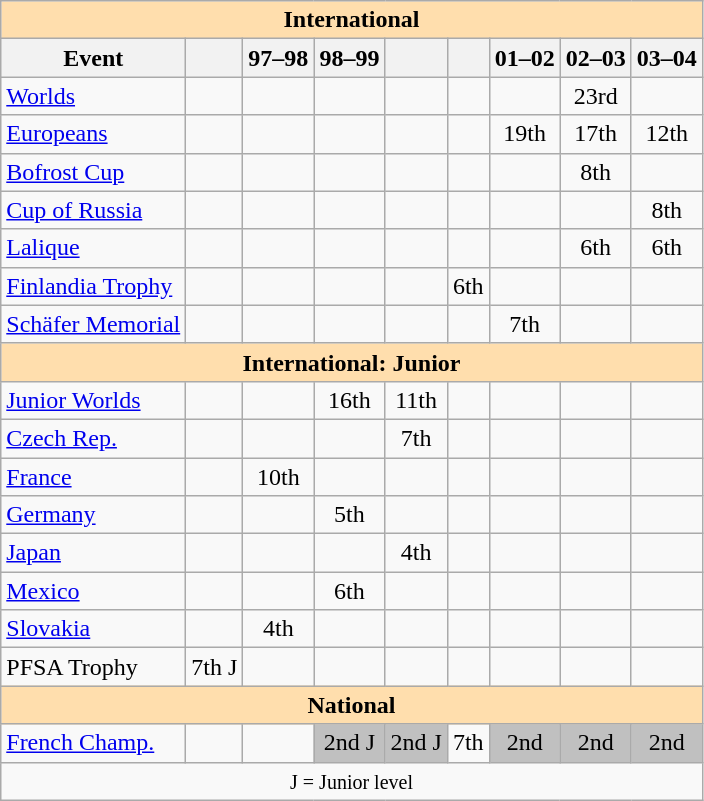<table class="wikitable" style="text-align:center">
<tr>
<th style="background-color: #ffdead; " colspan=9 align=center>International</th>
</tr>
<tr>
<th>Event</th>
<th></th>
<th>97–98</th>
<th>98–99</th>
<th></th>
<th></th>
<th>01–02</th>
<th>02–03</th>
<th>03–04</th>
</tr>
<tr>
<td align=left><a href='#'>Worlds</a></td>
<td></td>
<td></td>
<td></td>
<td></td>
<td></td>
<td></td>
<td>23rd</td>
<td></td>
</tr>
<tr>
<td align=left><a href='#'>Europeans</a></td>
<td></td>
<td></td>
<td></td>
<td></td>
<td></td>
<td>19th</td>
<td>17th</td>
<td>12th</td>
</tr>
<tr>
<td align=left> <a href='#'>Bofrost Cup</a></td>
<td></td>
<td></td>
<td></td>
<td></td>
<td></td>
<td></td>
<td>8th</td>
<td></td>
</tr>
<tr>
<td align=left> <a href='#'>Cup of Russia</a></td>
<td></td>
<td></td>
<td></td>
<td></td>
<td></td>
<td></td>
<td></td>
<td>8th</td>
</tr>
<tr>
<td align=left> <a href='#'>Lalique</a></td>
<td></td>
<td></td>
<td></td>
<td></td>
<td></td>
<td></td>
<td>6th</td>
<td>6th</td>
</tr>
<tr>
<td align=left><a href='#'>Finlandia Trophy</a></td>
<td></td>
<td></td>
<td></td>
<td></td>
<td>6th</td>
<td></td>
<td></td>
<td></td>
</tr>
<tr>
<td align=left><a href='#'>Schäfer Memorial</a></td>
<td></td>
<td></td>
<td></td>
<td></td>
<td></td>
<td>7th</td>
<td></td>
<td></td>
</tr>
<tr>
<th style="background-color: #ffdead; " colspan=9 align=center>International: Junior</th>
</tr>
<tr>
<td align=left><a href='#'>Junior Worlds</a></td>
<td></td>
<td></td>
<td>16th</td>
<td>11th</td>
<td></td>
<td></td>
<td></td>
<td></td>
</tr>
<tr>
<td align=left> <a href='#'>Czech Rep.</a></td>
<td></td>
<td></td>
<td></td>
<td>7th</td>
<td></td>
<td></td>
<td></td>
<td></td>
</tr>
<tr>
<td align=left> <a href='#'>France</a></td>
<td></td>
<td>10th</td>
<td></td>
<td></td>
<td></td>
<td></td>
<td></td>
<td></td>
</tr>
<tr>
<td align=left> <a href='#'>Germany</a></td>
<td></td>
<td></td>
<td>5th</td>
<td></td>
<td></td>
<td></td>
<td></td>
<td></td>
</tr>
<tr>
<td align=left> <a href='#'>Japan</a></td>
<td></td>
<td></td>
<td></td>
<td>4th</td>
<td></td>
<td></td>
<td></td>
<td></td>
</tr>
<tr>
<td align=left> <a href='#'>Mexico</a></td>
<td></td>
<td></td>
<td>6th</td>
<td></td>
<td></td>
<td></td>
<td></td>
<td></td>
</tr>
<tr>
<td align=left> <a href='#'>Slovakia</a></td>
<td></td>
<td>4th</td>
<td></td>
<td></td>
<td></td>
<td></td>
<td></td>
<td></td>
</tr>
<tr>
<td align=left>PFSA Trophy</td>
<td>7th J</td>
<td></td>
<td></td>
<td></td>
<td></td>
<td></td>
<td></td>
<td></td>
</tr>
<tr>
<th style="background-color: #ffdead; " colspan=9 align=center>National</th>
</tr>
<tr>
<td align=left><a href='#'>French Champ.</a></td>
<td></td>
<td></td>
<td bgcolor=silver>2nd J</td>
<td bgcolor=silver>2nd J</td>
<td>7th</td>
<td bgcolor=silver>2nd</td>
<td bgcolor=silver>2nd</td>
<td bgcolor=silver>2nd</td>
</tr>
<tr>
<td colspan=9 align=center><small> J = Junior level </small></td>
</tr>
</table>
